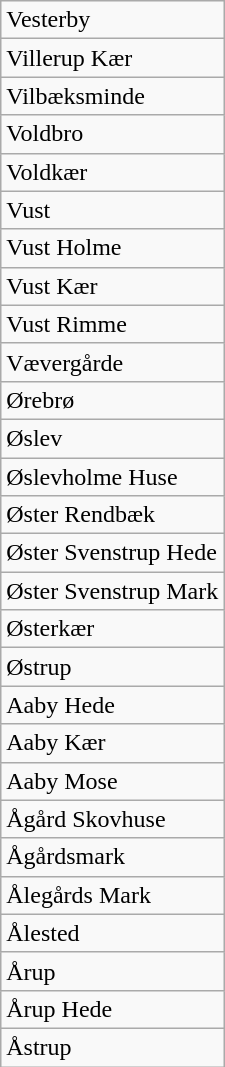<table class="wikitable" style="float:left; margin-right:1em">
<tr>
<td>Vesterby</td>
</tr>
<tr>
<td>Villerup Kær</td>
</tr>
<tr>
<td>Vilbæksminde</td>
</tr>
<tr>
<td>Voldbro</td>
</tr>
<tr>
<td>Voldkær</td>
</tr>
<tr>
<td>Vust</td>
</tr>
<tr>
<td>Vust Holme</td>
</tr>
<tr>
<td>Vust Kær</td>
</tr>
<tr>
<td>Vust Rimme</td>
</tr>
<tr>
<td>Vævergårde</td>
</tr>
<tr>
<td>Ørebrø</td>
</tr>
<tr>
<td>Øslev</td>
</tr>
<tr>
<td>Øslevholme Huse</td>
</tr>
<tr>
<td>Øster Rendbæk</td>
</tr>
<tr>
<td>Øster Svenstrup Hede</td>
</tr>
<tr>
<td>Øster Svenstrup Mark</td>
</tr>
<tr>
<td>Østerkær</td>
</tr>
<tr>
<td>Østrup</td>
</tr>
<tr>
<td>Aaby Hede</td>
</tr>
<tr>
<td>Aaby Kær</td>
</tr>
<tr>
<td>Aaby Mose</td>
</tr>
<tr>
<td>Ågård Skovhuse</td>
</tr>
<tr>
<td>Ågårdsmark</td>
</tr>
<tr>
<td>Ålegårds Mark</td>
</tr>
<tr>
<td>Ålested</td>
</tr>
<tr>
<td>Årup</td>
</tr>
<tr>
<td>Årup Hede</td>
</tr>
<tr>
<td>Åstrup</td>
</tr>
</table>
